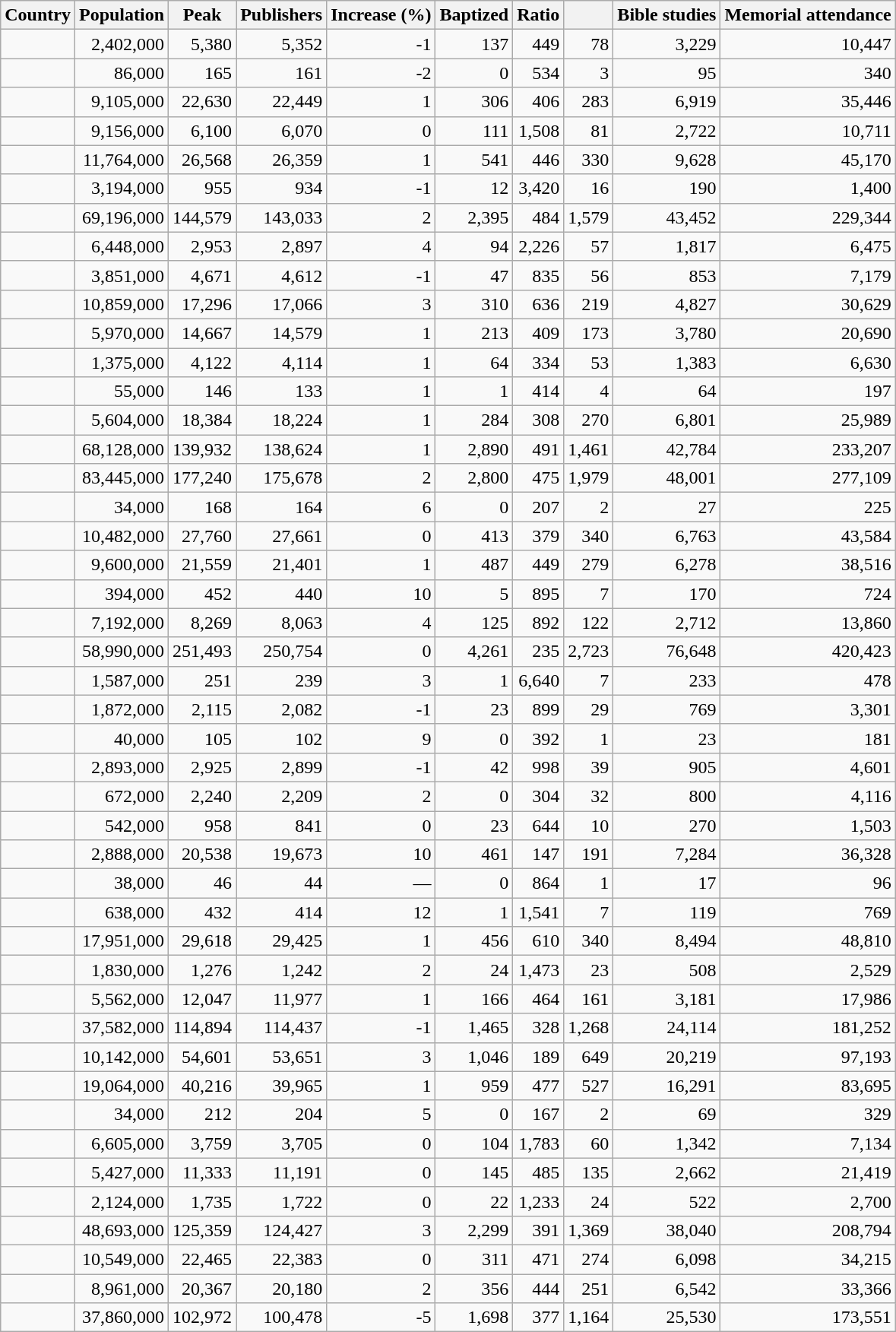<table class="wikitable sortable col1left" border="1" style="text-align:right">
<tr>
<th>Country</th>
<th>Population</th>
<th>Peak</th>
<th>Publishers</th>
<th>Increase (%)</th>
<th>Baptized</th>
<th>Ratio</th>
<th></th>
<th>Bible studies</th>
<th>Memorial attendance</th>
</tr>
<tr>
<td></td>
<td>2,402,000</td>
<td>5,380</td>
<td>5,352</td>
<td>-1</td>
<td>137</td>
<td>449</td>
<td>78</td>
<td>3,229</td>
<td>10,447</td>
</tr>
<tr>
<td></td>
<td>86,000</td>
<td>165</td>
<td>161</td>
<td>-2</td>
<td>0</td>
<td>534</td>
<td>3</td>
<td>95</td>
<td>340</td>
</tr>
<tr>
<td></td>
<td>9,105,000</td>
<td>22,630</td>
<td>22,449</td>
<td>1</td>
<td>306</td>
<td>406</td>
<td>283</td>
<td>6,919</td>
<td>35,446</td>
</tr>
<tr>
<td></td>
<td>9,156,000</td>
<td>6,100</td>
<td>6,070</td>
<td>0</td>
<td>111</td>
<td>1,508</td>
<td>81</td>
<td>2,722</td>
<td>10,711</td>
</tr>
<tr>
<td></td>
<td>11,764,000</td>
<td>26,568</td>
<td>26,359</td>
<td>1</td>
<td>541</td>
<td>446</td>
<td>330</td>
<td>9,628</td>
<td>45,170</td>
</tr>
<tr>
<td></td>
<td>3,194,000</td>
<td>955</td>
<td>934</td>
<td>-1</td>
<td>12</td>
<td>3,420</td>
<td>16</td>
<td>190</td>
<td>1,400</td>
</tr>
<tr>
<td></td>
<td>69,196,000</td>
<td>144,579</td>
<td>143,033</td>
<td>2</td>
<td>2,395</td>
<td>484</td>
<td>1,579</td>
<td>43,452</td>
<td>229,344</td>
</tr>
<tr>
<td></td>
<td>6,448,000</td>
<td>2,953</td>
<td>2,897</td>
<td>4</td>
<td>94</td>
<td>2,226</td>
<td>57</td>
<td>1,817</td>
<td>6,475</td>
</tr>
<tr>
<td></td>
<td>3,851,000</td>
<td>4,671</td>
<td>4,612</td>
<td>-1</td>
<td>47</td>
<td>835</td>
<td>56</td>
<td>853</td>
<td>7,179</td>
</tr>
<tr>
<td></td>
<td>10,859,000</td>
<td>17,296</td>
<td>17,066</td>
<td>3</td>
<td>310</td>
<td>636</td>
<td>219</td>
<td>4,827</td>
<td>30,629</td>
</tr>
<tr>
<td></td>
<td>5,970,000</td>
<td>14,667</td>
<td>14,579</td>
<td>1</td>
<td>213</td>
<td>409</td>
<td>173</td>
<td>3,780</td>
<td>20,690</td>
</tr>
<tr>
<td></td>
<td>1,375,000</td>
<td>4,122</td>
<td>4,114</td>
<td>1</td>
<td>64</td>
<td>334</td>
<td>53</td>
<td>1,383</td>
<td>6,630</td>
</tr>
<tr>
<td></td>
<td>55,000</td>
<td>146</td>
<td>133</td>
<td>1</td>
<td>1</td>
<td>414</td>
<td>4</td>
<td>64</td>
<td>197</td>
</tr>
<tr>
<td></td>
<td>5,604,000</td>
<td>18,384</td>
<td>18,224</td>
<td>1</td>
<td>284</td>
<td>308</td>
<td>270</td>
<td>6,801</td>
<td>25,989</td>
</tr>
<tr>
<td></td>
<td>68,128,000</td>
<td>139,932</td>
<td>138,624</td>
<td>1</td>
<td>2,890</td>
<td>491</td>
<td>1,461</td>
<td>42,784</td>
<td>233,207</td>
</tr>
<tr>
<td></td>
<td>83,445,000</td>
<td>177,240</td>
<td>175,678</td>
<td>2</td>
<td>2,800</td>
<td>475</td>
<td>1,979</td>
<td>48,001</td>
<td>277,109</td>
</tr>
<tr>
<td></td>
<td>34,000</td>
<td>168</td>
<td>164</td>
<td>6</td>
<td>0</td>
<td>207</td>
<td>2</td>
<td>27</td>
<td>225</td>
</tr>
<tr>
<td></td>
<td>10,482,000</td>
<td>27,760</td>
<td>27,661</td>
<td>0</td>
<td>413</td>
<td>379</td>
<td>340</td>
<td>6,763</td>
<td>43,584</td>
</tr>
<tr>
<td></td>
<td>9,600,000</td>
<td>21,559</td>
<td>21,401</td>
<td>1</td>
<td>487</td>
<td>449</td>
<td>279</td>
<td>6,278</td>
<td>38,516</td>
</tr>
<tr>
<td></td>
<td>394,000</td>
<td>452</td>
<td>440</td>
<td>10</td>
<td>5</td>
<td>895</td>
<td>7</td>
<td>170</td>
<td>724</td>
</tr>
<tr>
<td></td>
<td>7,192,000</td>
<td>8,269</td>
<td>8,063</td>
<td>4</td>
<td>125</td>
<td>892</td>
<td>122</td>
<td>2,712</td>
<td>13,860</td>
</tr>
<tr>
<td></td>
<td>58,990,000</td>
<td>251,493</td>
<td>250,754</td>
<td>0</td>
<td>4,261</td>
<td>235</td>
<td>2,723</td>
<td>76,648</td>
<td>420,423</td>
</tr>
<tr>
<td></td>
<td>1,587,000</td>
<td>251</td>
<td>239</td>
<td>3</td>
<td>1</td>
<td>6,640</td>
<td>7</td>
<td>233</td>
<td>478</td>
</tr>
<tr>
<td></td>
<td>1,872,000</td>
<td>2,115</td>
<td>2,082</td>
<td>-1</td>
<td>23</td>
<td>899</td>
<td>29</td>
<td>769</td>
<td>3,301</td>
</tr>
<tr>
<td></td>
<td>40,000</td>
<td>105</td>
<td>102</td>
<td>9</td>
<td>0</td>
<td>392</td>
<td>1</td>
<td>23</td>
<td>181</td>
</tr>
<tr>
<td></td>
<td>2,893,000</td>
<td>2,925</td>
<td>2,899</td>
<td>-1</td>
<td>42</td>
<td>998</td>
<td>39</td>
<td>905</td>
<td>4,601</td>
</tr>
<tr>
<td></td>
<td>672,000</td>
<td>2,240</td>
<td>2,209</td>
<td>2</td>
<td>0</td>
<td>304</td>
<td>32</td>
<td>800</td>
<td>4,116</td>
</tr>
<tr>
<td></td>
<td>542,000</td>
<td>958</td>
<td>841</td>
<td>0</td>
<td>23</td>
<td>644</td>
<td>10</td>
<td>270</td>
<td>1,503</td>
</tr>
<tr>
<td></td>
<td>2,888,000</td>
<td>20,538</td>
<td>19,673</td>
<td>10</td>
<td>461</td>
<td>147</td>
<td>191</td>
<td>7,284</td>
<td>36,328</td>
</tr>
<tr>
<td></td>
<td>38,000</td>
<td>46</td>
<td>44</td>
<td>—</td>
<td>0</td>
<td>864</td>
<td>1</td>
<td>17</td>
<td>96</td>
</tr>
<tr>
<td></td>
<td>638,000</td>
<td>432</td>
<td>414</td>
<td>12</td>
<td>1</td>
<td>1,541</td>
<td>7</td>
<td>119</td>
<td>769</td>
</tr>
<tr>
<td></td>
<td>17,951,000</td>
<td>29,618</td>
<td>29,425</td>
<td>1</td>
<td>456</td>
<td>610</td>
<td>340</td>
<td>8,494</td>
<td>48,810</td>
</tr>
<tr>
<td></td>
<td>1,830,000</td>
<td>1,276</td>
<td>1,242</td>
<td>2</td>
<td>24</td>
<td>1,473</td>
<td>23</td>
<td>508</td>
<td>2,529</td>
</tr>
<tr>
<td></td>
<td>5,562,000</td>
<td>12,047</td>
<td>11,977</td>
<td>1</td>
<td>166</td>
<td>464</td>
<td>161</td>
<td>3,181</td>
<td>17,986</td>
</tr>
<tr>
<td></td>
<td>37,582,000</td>
<td>114,894</td>
<td>114,437</td>
<td>-1</td>
<td>1,465</td>
<td>328</td>
<td>1,268</td>
<td>24,114</td>
<td>181,252</td>
</tr>
<tr>
<td></td>
<td>10,142,000</td>
<td>54,601</td>
<td>53,651</td>
<td>3</td>
<td>1,046</td>
<td>189</td>
<td>649</td>
<td>20,219</td>
<td>97,193</td>
</tr>
<tr>
<td></td>
<td>19,064,000</td>
<td>40,216</td>
<td>39,965</td>
<td>1</td>
<td>959</td>
<td>477</td>
<td>527</td>
<td>16,291</td>
<td>83,695</td>
</tr>
<tr>
<td></td>
<td>34,000</td>
<td>212</td>
<td>204</td>
<td>5</td>
<td>0</td>
<td>167</td>
<td>2</td>
<td>69</td>
<td>329</td>
</tr>
<tr>
<td></td>
<td>6,605,000</td>
<td>3,759</td>
<td>3,705</td>
<td>0</td>
<td>104</td>
<td>1,783</td>
<td>60</td>
<td>1,342</td>
<td>7,134</td>
</tr>
<tr>
<td></td>
<td>5,427,000</td>
<td>11,333</td>
<td>11,191</td>
<td>0</td>
<td>145</td>
<td>485</td>
<td>135</td>
<td>2,662</td>
<td>21,419</td>
</tr>
<tr>
<td></td>
<td>2,124,000</td>
<td>1,735</td>
<td>1,722</td>
<td>0</td>
<td>22</td>
<td>1,233</td>
<td>24</td>
<td>522</td>
<td>2,700</td>
</tr>
<tr>
<td></td>
<td>48,693,000</td>
<td>125,359</td>
<td>124,427</td>
<td>3</td>
<td>2,299</td>
<td>391</td>
<td>1,369</td>
<td>38,040</td>
<td>208,794</td>
</tr>
<tr>
<td></td>
<td>10,549,000</td>
<td>22,465</td>
<td>22,383</td>
<td>0</td>
<td>311</td>
<td>471</td>
<td>274</td>
<td>6,098</td>
<td>34,215</td>
</tr>
<tr>
<td></td>
<td>8,961,000</td>
<td>20,367</td>
<td>20,180</td>
<td>2</td>
<td>356</td>
<td>444</td>
<td>251</td>
<td>6,542</td>
<td>33,366</td>
</tr>
<tr>
<td></td>
<td>37,860,000</td>
<td>102,972</td>
<td>100,478</td>
<td>-5</td>
<td>1,698</td>
<td>377</td>
<td>1,164</td>
<td>25,530</td>
<td>173,551</td>
</tr>
</table>
